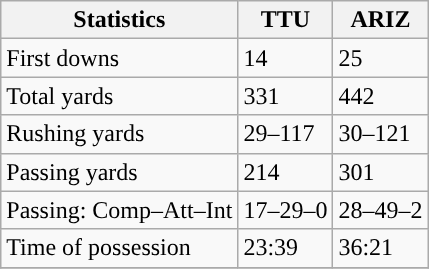<table class="wikitable" style="float: left;">
<tr>
<th>Statistics</th>
<th>TTU</th>
<th>ARIZ</th>
</tr>
<tr>
<td>First downs</td>
<td>14</td>
<td>25</td>
</tr>
<tr>
<td>Total yards</td>
<td>331</td>
<td>442</td>
</tr>
<tr>
<td>Rushing yards</td>
<td>29–117</td>
<td>30–121</td>
</tr>
<tr>
<td>Passing yards</td>
<td>214</td>
<td>301</td>
</tr>
<tr>
<td>Passing: Comp–Att–Int</td>
<td>17–29–0</td>
<td>28–49–2</td>
</tr>
<tr>
<td>Time of possession</td>
<td>23:39</td>
<td>36:21</td>
</tr>
<tr>
</tr>
</table>
